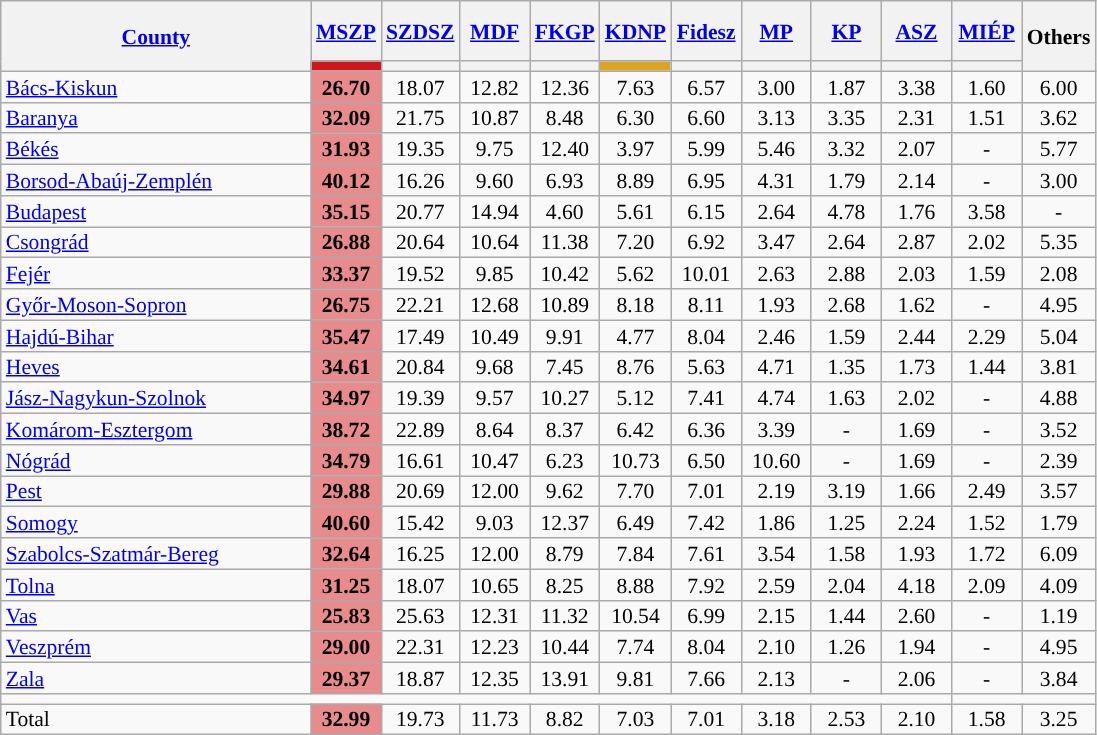<table class="wikitable sortable" style="text-align:center;font-size:90%;line-height:14px">
<tr style="height:40px;">
<th style="width:200px;" rowspan="2"><a href='#'>County</a></th>
<th style="width:40px;"><a href='#'>MSZP</a></th>
<th style="width:40px;"><a href='#'>SZDSZ</a></th>
<th style="width:40px;"><a href='#'>MDF</a></th>
<th style="width:40px;"><a href='#'>FKGP</a></th>
<th style="width:40px;"><a href='#'>KDNP</a></th>
<th style="width:40px;"><a href='#'>Fidesz</a></th>
<th style="width:40px;"><a href='#'>MP</a></th>
<th style="width:40px;"><a href='#'>KP</a></th>
<th style="width:40px;"><a href='#'>ASZ</a></th>
<th style="width:40px;"><a href='#'>MIÉP</a></th>
<th class="unsortable" style="width:40px;" rowspan="2">Others</th>
</tr>
<tr>
<th style="background:#CE171B;"></th>
<th style="background:"></th>
<th style="background:"></th>
<th style="background:"></th>
<th style="background:#DAA520;"></th>
<th style="background:"></th>
<th style="background:"></th>
<th style="background:"></th>
<th style="background:"></th>
<th style="background:"></th>
</tr>
<tr>
<td align="left"><a href='#'>Bács-Kiskun</a></td>
<td style="background:#e78b8d;"><strong>26.70</strong></td>
<td>18.07</td>
<td>12.82</td>
<td>12.36</td>
<td>7.63</td>
<td>6.57</td>
<td>3.00</td>
<td>1.87</td>
<td>3.38</td>
<td>1.60</td>
<td>6.00</td>
</tr>
<tr>
<td align="left"><a href='#'>Baranya</a></td>
<td style="background:#e78b8d;"><strong>32.09</strong></td>
<td>21.75</td>
<td>10.87</td>
<td>8.48</td>
<td>6.30</td>
<td>6.60</td>
<td>3.13</td>
<td>3.35</td>
<td>2.31</td>
<td>1.51</td>
<td>3.62</td>
</tr>
<tr>
<td align="left"><a href='#'>Békés</a></td>
<td style="background:#e78b8d;"><strong>31.93</strong></td>
<td>19.35</td>
<td>9.75</td>
<td>12.40</td>
<td>3.97</td>
<td>5.99</td>
<td>5.46</td>
<td>3.32</td>
<td>2.07</td>
<td>-</td>
<td>5.77</td>
</tr>
<tr>
<td align="left"><a href='#'>Borsod-Abaúj-Zemplén</a></td>
<td style="background:#e78b8d;"><strong>40.12</strong></td>
<td>16.26</td>
<td>9.60</td>
<td>6.93</td>
<td>8.89</td>
<td>6.95</td>
<td>4.31</td>
<td>1.79</td>
<td>2.14</td>
<td>-</td>
<td>3.00</td>
</tr>
<tr>
<td align="left"><a href='#'>Budapest</a></td>
<td style="background:#e78b8d;"><strong>35.15</strong></td>
<td>20.77</td>
<td>14.94</td>
<td>4.60</td>
<td>5.61</td>
<td>6.15</td>
<td>2.64</td>
<td>4.78</td>
<td>1.76</td>
<td>3.58</td>
<td>-</td>
</tr>
<tr>
<td align="left"><a href='#'>Csongrád</a></td>
<td style="background:#e78b8d;"><strong>26.88</strong></td>
<td>20.64</td>
<td>10.64</td>
<td>11.38</td>
<td>7.20</td>
<td>6.92</td>
<td>3.47</td>
<td>2.64</td>
<td>2.87</td>
<td>2.02</td>
<td>5.35</td>
</tr>
<tr>
<td align="left"><a href='#'>Fejér</a></td>
<td style="background:#e78b8d;"><strong>33.37</strong></td>
<td>19.52</td>
<td>9.85</td>
<td>10.42</td>
<td>5.62</td>
<td>10.01</td>
<td>2.63</td>
<td>2.88</td>
<td>2.03</td>
<td>1.59</td>
<td>2.08</td>
</tr>
<tr>
<td align="left"><a href='#'>Győr-Moson-Sopron</a></td>
<td style="background:#e78b8d;"><strong>26.75</strong></td>
<td>22.21</td>
<td>12.68</td>
<td>10.89</td>
<td>8.18</td>
<td>8.11</td>
<td>1.93</td>
<td>2.68</td>
<td>1.62</td>
<td>-</td>
<td>4.95</td>
</tr>
<tr>
<td align="left"><a href='#'>Hajdú-Bihar</a></td>
<td style="background:#e78b8d;"><strong>35.47</strong></td>
<td>17.49</td>
<td>10.49</td>
<td>9.91</td>
<td>4.77</td>
<td>8.04</td>
<td>2.46</td>
<td>1.59</td>
<td>2.44</td>
<td>2.29</td>
<td>5.04</td>
</tr>
<tr>
<td align="left"><a href='#'>Heves</a></td>
<td style="background:#e78b8d;"><strong>34.61</strong></td>
<td>20.84</td>
<td>9.68</td>
<td>7.45</td>
<td>8.76</td>
<td>5.63</td>
<td>4.71</td>
<td>1.35</td>
<td>1.73</td>
<td>1.44</td>
<td>3.81</td>
</tr>
<tr>
<td align="left"><a href='#'>Jász-Nagykun-Szolnok</a></td>
<td style="background:#e78b8d;"><strong>34.97</strong></td>
<td>19.39</td>
<td>9.57</td>
<td>10.27</td>
<td>5.12</td>
<td>7.41</td>
<td>4.74</td>
<td>1.63</td>
<td>2.02</td>
<td>-</td>
<td>4.88</td>
</tr>
<tr>
<td align="left"><a href='#'>Komárom-Esztergom</a></td>
<td style="background:#e78b8d;"><strong>38.72</strong></td>
<td>22.89</td>
<td>8.64</td>
<td>8.37</td>
<td>6.42</td>
<td>6.36</td>
<td>3.39</td>
<td>-</td>
<td>1.69</td>
<td>-</td>
<td>3.52</td>
</tr>
<tr>
<td align="left"><a href='#'>Nógrád</a></td>
<td style="background:#e78b8d;"><strong>34.79</strong></td>
<td>16.61</td>
<td>10.47</td>
<td>6.23</td>
<td>10.73</td>
<td>6.50</td>
<td>10.60</td>
<td>-</td>
<td>1.69</td>
<td>-</td>
<td>2.39</td>
</tr>
<tr>
<td align="left"><a href='#'>Pest</a></td>
<td style="background:#e78b8d;"><strong>29.88</strong></td>
<td>20.69</td>
<td>12.00</td>
<td>9.62</td>
<td>7.70</td>
<td>7.01</td>
<td>2.19</td>
<td>3.19</td>
<td>1.66</td>
<td>2.49</td>
<td>3.57</td>
</tr>
<tr>
<td align="left"><a href='#'>Somogy</a></td>
<td style="background:#e78b8d;"><strong>40.60</strong></td>
<td>15.42</td>
<td>9.03</td>
<td>12.37</td>
<td>6.49</td>
<td>7.42</td>
<td>1.86</td>
<td>1.25</td>
<td>2.24</td>
<td>1.52</td>
<td>1.79</td>
</tr>
<tr>
<td align="left"><a href='#'>Szabolcs-Szatmár-Bereg</a></td>
<td style="background:#e78b8d;"><strong>32.64</strong></td>
<td>16.25</td>
<td>12.00</td>
<td>8.79</td>
<td>7.84</td>
<td>7.61</td>
<td>3.54</td>
<td>1.58</td>
<td>1.93</td>
<td>1.72</td>
<td>6.09</td>
</tr>
<tr>
<td align="left"><a href='#'>Tolna</a></td>
<td style="background:#e78b8d;"><strong>31.25</strong></td>
<td>18.07</td>
<td>10.65</td>
<td>8.25</td>
<td>8.88</td>
<td>7.92</td>
<td>2.59</td>
<td>2.04</td>
<td>4.18</td>
<td>2.09</td>
<td>4.09</td>
</tr>
<tr>
<td align="left"><a href='#'>Vas</a></td>
<td style="background:#e78b8d;"><strong>25.83</strong></td>
<td>25.63</td>
<td>12.31</td>
<td>11.32</td>
<td>10.54</td>
<td>6.99</td>
<td>2.15</td>
<td>1.44</td>
<td>2.60</td>
<td>-</td>
<td>1.19</td>
</tr>
<tr>
<td align="left"><a href='#'>Veszprém</a></td>
<td style="background:#e78b8d;"><strong>29.00</strong></td>
<td>22.31</td>
<td>12.23</td>
<td>10.44</td>
<td>7.74</td>
<td>8.04</td>
<td>2.10</td>
<td>1.26</td>
<td>1.94</td>
<td>-</td>
<td>4.95</td>
</tr>
<tr>
<td align="left"><a href='#'>Zala</a></td>
<td style="background:#e78b8d;"><strong>29.37</strong></td>
<td>18.87</td>
<td>12.35</td>
<td>13.91</td>
<td>9.81</td>
<td>7.66</td>
<td>2.13</td>
<td>-</td>
<td>2.06</td>
<td>-</td>
<td>3.84</td>
</tr>
<tr>
<td colspan=10></td>
</tr>
<tr>
<td align="left">Total</td>
<td style="background:#e78b8d;"><strong>32.99</strong></td>
<td>19.73</td>
<td>11.73</td>
<td>8.82</td>
<td>7.03</td>
<td>7.01</td>
<td>3.18</td>
<td>2.53</td>
<td>2.10</td>
<td>1.58</td>
<td>3.25</td>
</tr>
</table>
